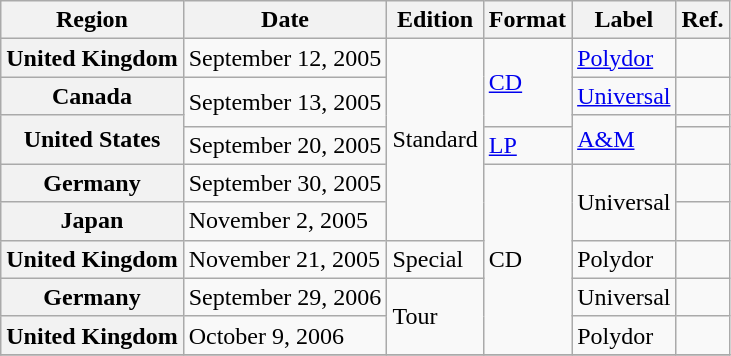<table class="wikitable plainrowheaders">
<tr>
<th scope="col">Region</th>
<th scope="col">Date</th>
<th scope="col">Edition</th>
<th scope="col">Format</th>
<th scope="col">Label</th>
<th scope="col">Ref.</th>
</tr>
<tr>
<th scope="row">United Kingdom</th>
<td>September 12, 2005</td>
<td rowspan="6">Standard</td>
<td rowspan="3"><a href='#'>CD</a></td>
<td><a href='#'>Polydor</a></td>
<td></td>
</tr>
<tr>
<th scope="row">Canada</th>
<td rowspan="2">September 13, 2005</td>
<td><a href='#'>Universal</a></td>
<td></td>
</tr>
<tr>
<th scope="row" rowspan="2">United States</th>
<td rowspan="2"><a href='#'>A&M</a></td>
<td></td>
</tr>
<tr>
<td>September 20, 2005</td>
<td><a href='#'>LP</a></td>
<td></td>
</tr>
<tr>
<th scope="row">Germany</th>
<td>September 30, 2005</td>
<td rowspan="5">CD</td>
<td rowspan="2">Universal</td>
<td></td>
</tr>
<tr>
<th scope="row">Japan</th>
<td>November 2, 2005</td>
<td></td>
</tr>
<tr>
<th scope="row">United Kingdom</th>
<td>November 21, 2005</td>
<td>Special</td>
<td>Polydor</td>
<td></td>
</tr>
<tr>
<th scope="row">Germany</th>
<td>September 29, 2006</td>
<td rowspan="2">Tour</td>
<td>Universal</td>
<td></td>
</tr>
<tr>
<th scope="row">United Kingdom</th>
<td>October 9, 2006</td>
<td>Polydor</td>
<td></td>
</tr>
<tr>
</tr>
</table>
